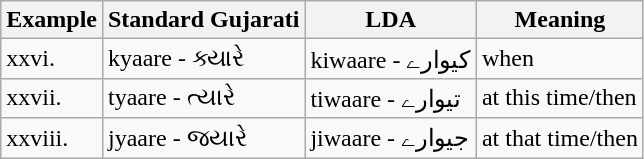<table class="wikitable">
<tr>
<th>Example</th>
<th>Standard Gujarati</th>
<th>LDA</th>
<th>Meaning</th>
</tr>
<tr>
<td>xxvi.</td>
<td>kyaare - ક્યારે</td>
<td>kiwaare - <span>کیوارے</span></td>
<td>when</td>
</tr>
<tr>
<td>xxvii.</td>
<td>tyaare - ત્યારે</td>
<td>tiwaare - <span>تیوارے</span></td>
<td>at this time/then</td>
</tr>
<tr>
<td>xxviii.</td>
<td>jyaare - જ્યારે</td>
<td>jiwaare - <span>جیوارے</span></td>
<td>at that time/then</td>
</tr>
</table>
